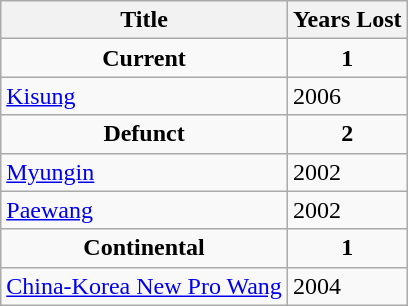<table class="wikitable">
<tr>
<th>Title</th>
<th>Years Lost</th>
</tr>
<tr>
<td align="center"><strong>Current</strong></td>
<td align="center"><strong>1</strong></td>
</tr>
<tr>
<td> <a href='#'>Kisung</a></td>
<td>2006</td>
</tr>
<tr>
<td align="center"><strong>Defunct</strong></td>
<td align="center"><strong>2</strong></td>
</tr>
<tr>
<td> <a href='#'>Myungin</a></td>
<td>2002</td>
</tr>
<tr>
<td> <a href='#'>Paewang</a></td>
<td>2002</td>
</tr>
<tr>
<td align="center"><strong>Continental</strong></td>
<td align="center"><strong>1</strong></td>
</tr>
<tr>
<td>  <a href='#'>China-Korea New Pro Wang</a></td>
<td>2004</td>
</tr>
</table>
